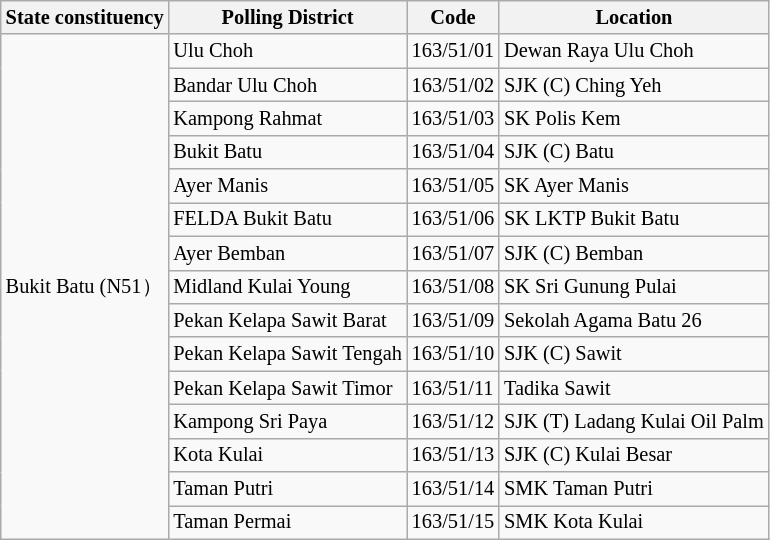<table class="wikitable sortable mw-collapsible" style="white-space:nowrap;font-size:85%">
<tr>
<th>State constituency</th>
<th>Polling District</th>
<th>Code</th>
<th>Location</th>
</tr>
<tr>
<td rowspan="15">Bukit Batu (N51）</td>
<td>Ulu Choh</td>
<td>163/51/01</td>
<td>Dewan Raya Ulu Choh</td>
</tr>
<tr>
<td>Bandar Ulu Choh</td>
<td>163/51/02</td>
<td>SJK (C) Ching Yeh</td>
</tr>
<tr>
<td>Kampong Rahmat</td>
<td>163/51/03</td>
<td>SK Polis Kem</td>
</tr>
<tr>
<td>Bukit Batu</td>
<td>163/51/04</td>
<td>SJK (C) Batu</td>
</tr>
<tr>
<td>Ayer Manis</td>
<td>163/51/05</td>
<td>SK Ayer Manis</td>
</tr>
<tr>
<td>FELDA Bukit Batu</td>
<td>163/51/06</td>
<td>SK LKTP Bukit Batu</td>
</tr>
<tr>
<td>Ayer Bemban</td>
<td>163/51/07</td>
<td>SJK (C) Bemban</td>
</tr>
<tr>
<td>Midland Kulai Young</td>
<td>163/51/08</td>
<td>SK Sri Gunung Pulai</td>
</tr>
<tr>
<td>Pekan Kelapa Sawit Barat</td>
<td>163/51/09</td>
<td>Sekolah Agama Batu 26</td>
</tr>
<tr>
<td>Pekan Kelapa Sawit Tengah</td>
<td>163/51/10</td>
<td>SJK (C) Sawit</td>
</tr>
<tr>
<td>Pekan Kelapa Sawit Timor</td>
<td>163/51/11</td>
<td>Tadika Sawit</td>
</tr>
<tr>
<td>Kampong Sri Paya</td>
<td>163/51/12</td>
<td>SJK (T) Ladang Kulai Oil Palm</td>
</tr>
<tr>
<td>Kota Kulai</td>
<td>163/51/13</td>
<td>SJK (C) Kulai Besar</td>
</tr>
<tr>
<td>Taman Putri</td>
<td>163/51/14</td>
<td>SMK Taman Putri</td>
</tr>
<tr>
<td>Taman Permai</td>
<td>163/51/15</td>
<td>SMK Kota Kulai</td>
</tr>
</table>
